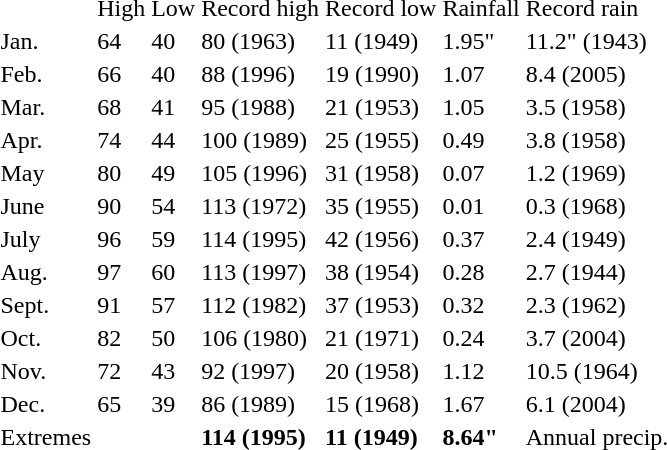<table>
<tr>
<td> </td>
<td>High</td>
<td>Low</td>
<td>Record high</td>
<td>Record low</td>
<td>Rainfall</td>
<td>Record rain</td>
</tr>
<tr>
<td>Jan.</td>
<td>64</td>
<td>40</td>
<td>80 (1963)</td>
<td>11 (1949)</td>
<td>1.95" </td>
<td>11.2" (1943)</td>
</tr>
<tr>
<td>Feb.</td>
<td>66</td>
<td>40</td>
<td>88 (1996)</td>
<td>19 (1990)</td>
<td>1.07</td>
<td>8.4 (2005)</td>
</tr>
<tr>
<td>Mar.</td>
<td>68</td>
<td>41</td>
<td>95 (1988)</td>
<td>21 (1953)</td>
<td>1.05</td>
<td>3.5 (1958)</td>
</tr>
<tr>
<td>Apr.</td>
<td>74</td>
<td>44</td>
<td>100 (1989)</td>
<td>25 (1955)</td>
<td>0.49</td>
<td>3.8 (1958)</td>
</tr>
<tr>
<td>May</td>
<td>80</td>
<td>49</td>
<td>105 (1996)</td>
<td>31 (1958)</td>
<td>0.07</td>
<td>1.2 (1969)</td>
</tr>
<tr>
<td>June</td>
<td>90</td>
<td>54</td>
<td>113 (1972)</td>
<td>35 (1955)</td>
<td>0.01</td>
<td>0.3 (1968)</td>
</tr>
<tr>
<td>July</td>
<td>96</td>
<td>59</td>
<td>114 (1995)</td>
<td>42 (1956)</td>
<td>0.37</td>
<td>2.4 (1949)</td>
</tr>
<tr>
<td>Aug.</td>
<td>97</td>
<td>60</td>
<td>113 (1997)</td>
<td>38 (1954)</td>
<td>0.28</td>
<td>2.7 (1944)</td>
</tr>
<tr>
<td>Sept.</td>
<td>91</td>
<td>57</td>
<td>112 (1982)</td>
<td>37 (1953)</td>
<td>0.32</td>
<td>2.3 (1962)</td>
</tr>
<tr>
<td>Oct.</td>
<td>82</td>
<td>50</td>
<td>106 (1980)</td>
<td>21 (1971)</td>
<td>0.24</td>
<td>3.7 (2004)</td>
</tr>
<tr>
<td>Nov.</td>
<td>72</td>
<td>43</td>
<td>92 (1997)</td>
<td>20 (1958)</td>
<td>1.12</td>
<td>10.5 (1964)</td>
</tr>
<tr>
<td>Dec.</td>
<td>65</td>
<td>39</td>
<td>86 (1989)</td>
<td>15 (1968)</td>
<td>1.67</td>
<td>6.1 (2004)</td>
</tr>
<tr>
<td>Extremes</td>
<td></td>
<td></td>
<td><strong>114 (1995)</strong></td>
<td><strong>11 (1949)</strong></td>
<td><strong>8.64"</strong></td>
<td>Annual precip.</td>
</tr>
</table>
